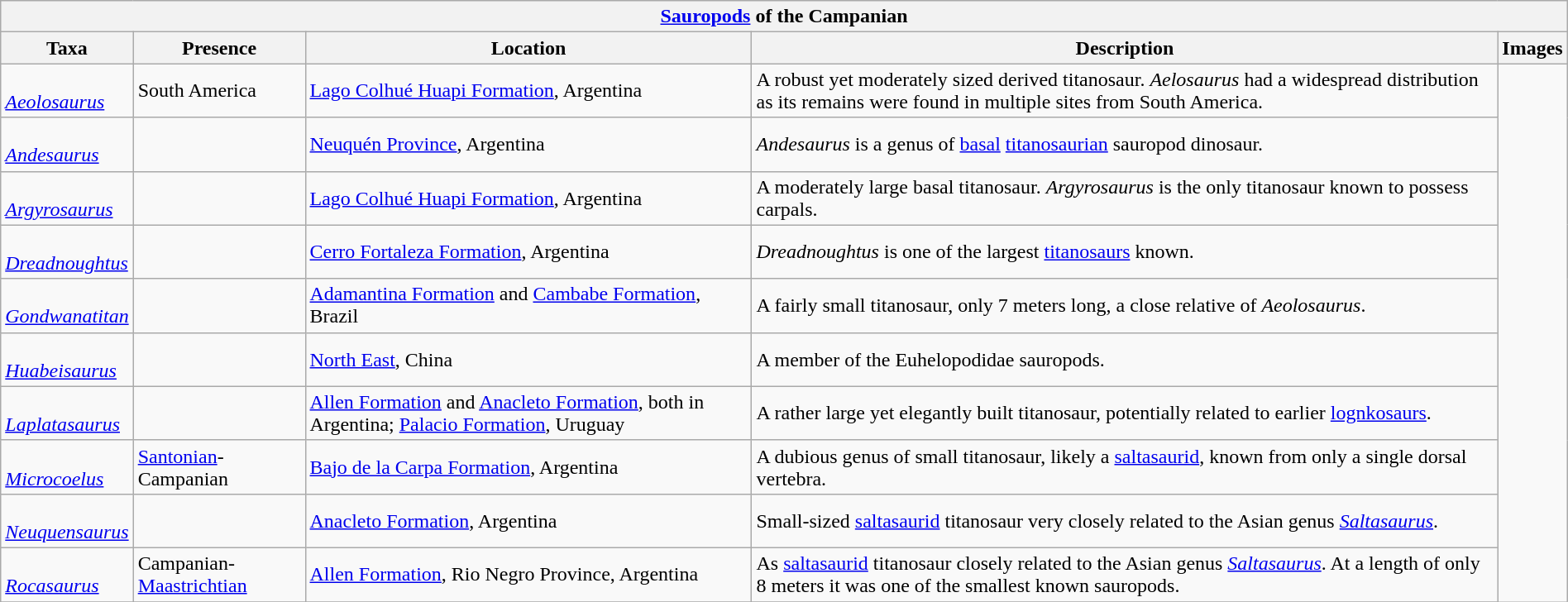<table class="wikitable" align="center" width="100%">
<tr>
<th colspan="5" align="center"><a href='#'>Sauropods</a> of the Campanian</th>
</tr>
<tr>
<th>Taxa</th>
<th>Presence</th>
<th>Location</th>
<th>Description</th>
<th>Images</th>
</tr>
<tr>
<td><br><em><a href='#'>Aeolosaurus</a></em></td>
<td>South America</td>
<td><a href='#'>Lago Colhué Huapi Formation</a>, Argentina</td>
<td>A robust yet moderately sized derived titanosaur. <em>Aelosaurus</em> had a widespread distribution as its remains were found in multiple sites from South America.</td>
<td rowspan="99"><br><br><br><br><br></td>
</tr>
<tr>
<td><br><em><a href='#'>Andesaurus</a></em></td>
<td></td>
<td><a href='#'>Neuquén Province</a>, Argentina</td>
<td><em>Andesaurus</em> is a genus of <a href='#'>basal</a> <a href='#'>titanosaurian</a> sauropod dinosaur.</td>
</tr>
<tr>
<td><br><em><a href='#'>Argyrosaurus</a></em></td>
<td></td>
<td><a href='#'>Lago Colhué Huapi Formation</a>, Argentina</td>
<td>A moderately large basal titanosaur. <em>Argyrosaurus</em> is the only titanosaur known to possess carpals.</td>
</tr>
<tr>
<td><br><em><a href='#'>Dreadnoughtus</a></em></td>
<td></td>
<td><a href='#'>Cerro Fortaleza Formation</a>, Argentina</td>
<td><em>Dreadnoughtus</em> is one of the largest <a href='#'>titanosaurs</a> known.</td>
</tr>
<tr>
<td><br><em><a href='#'>Gondwanatitan</a></em></td>
<td></td>
<td><a href='#'>Adamantina Formation</a> and <a href='#'>Cambabe Formation</a>, Brazil</td>
<td>A fairly small titanosaur, only 7 meters long, a close relative of <em>Aeolosaurus</em>.</td>
</tr>
<tr>
<td><br><em><a href='#'>Huabeisaurus</a></em></td>
<td></td>
<td><a href='#'>North East</a>, China</td>
<td>A member of the Euhelopodidae sauropods.</td>
</tr>
<tr>
<td><br><em><a href='#'>Laplatasaurus</a></em></td>
<td></td>
<td><a href='#'>Allen Formation</a> and <a href='#'>Anacleto Formation</a>, both in Argentina; <a href='#'>Palacio Formation</a>, Uruguay</td>
<td>A rather large yet elegantly built titanosaur, potentially related to earlier <a href='#'>lognkosaurs</a>.</td>
</tr>
<tr>
<td><br><em><a href='#'>Microcoelus</a></em></td>
<td><a href='#'>Santonian</a>-Campanian</td>
<td><a href='#'>Bajo de la Carpa Formation</a>, Argentina</td>
<td>A dubious genus of small titanosaur, likely a <a href='#'>saltasaurid</a>, known from only a single dorsal vertebra.</td>
</tr>
<tr>
<td><br><em><a href='#'>Neuquensaurus</a></em></td>
<td></td>
<td><a href='#'>Anacleto Formation</a>, Argentina</td>
<td>Small-sized <a href='#'>saltasaurid</a> titanosaur very closely related to the Asian genus <em><a href='#'>Saltasaurus</a></em>.</td>
</tr>
<tr>
<td><br><em><a href='#'>Rocasaurus</a></em></td>
<td>Campanian-<a href='#'>Maastrichtian</a></td>
<td><a href='#'>Allen Formation</a>, Rio Negro Province, Argentina</td>
<td>As <a href='#'>saltasaurid</a> titanosaur closely related to the Asian genus <em><a href='#'>Saltasaurus</a></em>. At a length of only 8 meters it was one of the smallest known sauropods.</td>
</tr>
<tr>
</tr>
</table>
